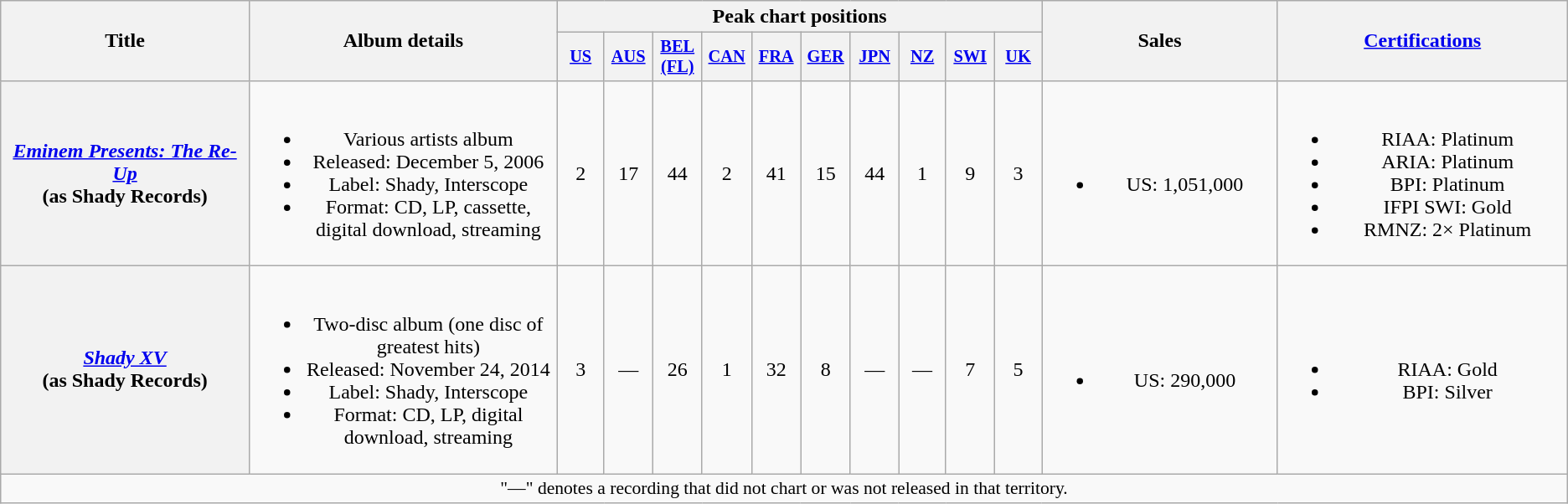<table class="wikitable plainrowheaders" style="text-align:center;">
<tr>
<th scope="col" rowspan="2" style="width:14em;">Title</th>
<th scope="col" rowspan="2" style="width:17em;">Album details</th>
<th scope="col" colspan="10">Peak chart positions</th>
<th scope="col" rowspan="2" style="width:12.5em;">Sales</th>
<th scope="col" rowspan="2" style="width:16em;"><a href='#'>Certifications</a></th>
</tr>
<tr>
<th style="width:2.5em; font-size:85%"><a href='#'>US</a><br></th>
<th style="width:2.5em; font-size:85%"><a href='#'>AUS</a><br></th>
<th style="width:2.5em; font-size:85%"><a href='#'>BEL<br>(FL)</a><br></th>
<th style="width:2.5em; font-size:85%"><a href='#'>CAN</a><br></th>
<th style="width:2.5em; font-size:85%"><a href='#'>FRA</a><br></th>
<th style="width:2.5em; font-size:85%"><a href='#'>GER</a><br></th>
<th style="width:2.5em; font-size:85%"><a href='#'>JPN</a><br></th>
<th style="width:2.5em; font-size:85%"><a href='#'>NZ</a><br></th>
<th style="width:2.5em; font-size:85%"><a href='#'>SWI</a><br></th>
<th style="width:2.5em; font-size:85%"><a href='#'>UK</a><br></th>
</tr>
<tr>
<th scope="row"><em><a href='#'>Eminem Presents: The Re-Up</a></em><br><span>(as Shady Records)</span></th>
<td><br><ul><li>Various artists album</li><li>Released: December 5, 2006</li><li>Label: Shady, Interscope</li><li>Format: CD, LP, cassette, digital download, streaming</li></ul></td>
<td>2</td>
<td>17</td>
<td>44</td>
<td>2</td>
<td>41</td>
<td>15</td>
<td>44 </td>
<td>1</td>
<td>9</td>
<td>3</td>
<td><br><ul><li>US: 1,051,000</li></ul></td>
<td><br><ul><li>RIAA: Platinum</li><li>ARIA: Platinum</li><li>BPI: Platinum</li><li>IFPI SWI: Gold</li><li>RMNZ: 2× Platinum</li></ul></td>
</tr>
<tr>
<th scope="row"><em><a href='#'>Shady XV</a></em><br><span>(as Shady Records)</span></th>
<td><br><ul><li>Two-disc album (one disc of greatest hits)</li><li>Released: November 24, 2014</li><li>Label: Shady, Interscope</li><li>Format: CD, LP, digital download, streaming</li></ul></td>
<td>3</td>
<td>—</td>
<td>26</td>
<td>1</td>
<td>32</td>
<td>8</td>
<td>—</td>
<td>—</td>
<td>7</td>
<td>5</td>
<td><br><ul><li>US: 290,000</li></ul></td>
<td><br><ul><li>RIAA: Gold</li><li>BPI: Silver</li></ul></td>
</tr>
<tr>
<td colspan="14" style="font-size:90%">"—" denotes a recording that did not chart or was not released in that territory.</td>
</tr>
</table>
